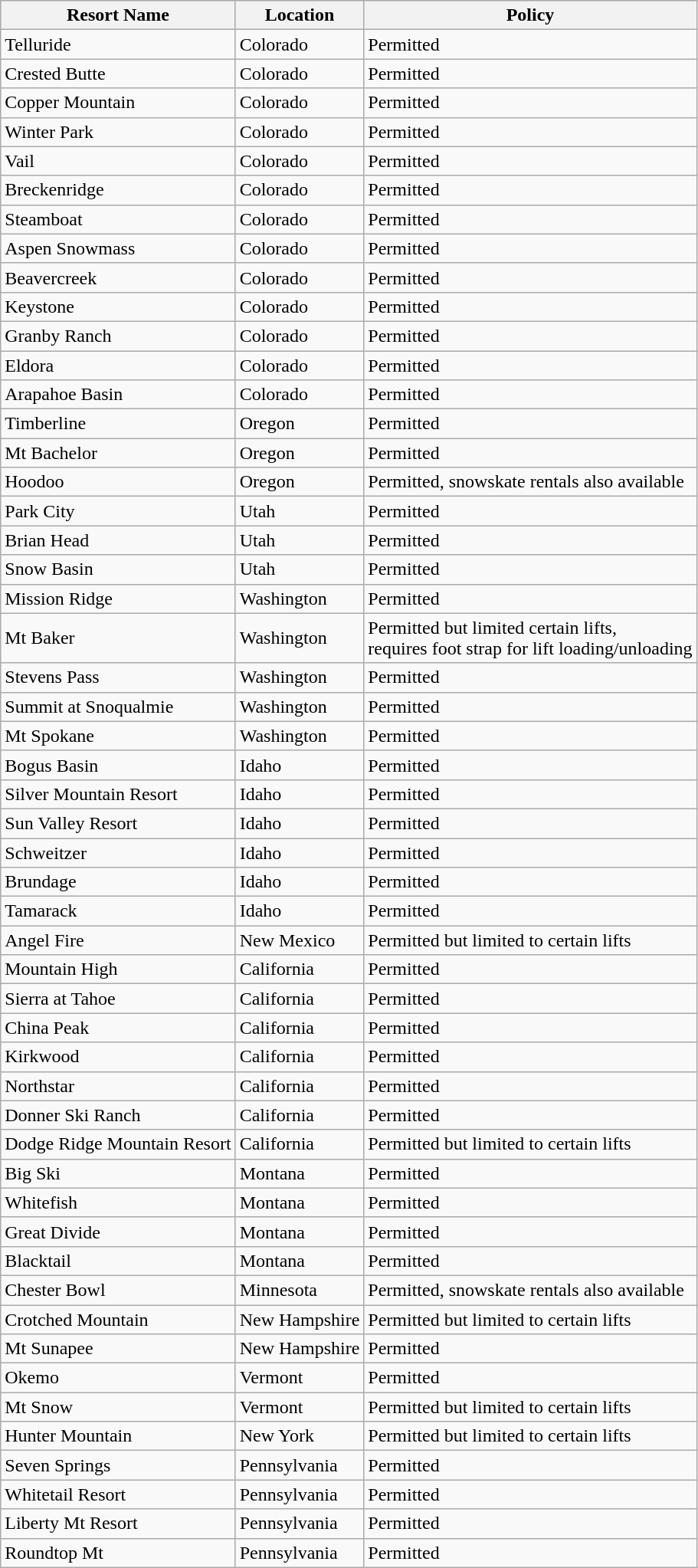<table class="wikitable sortable mw-collapsible">
<tr>
<th>Resort Name</th>
<th>Location</th>
<th>Policy</th>
</tr>
<tr>
<td>Telluride</td>
<td>Colorado</td>
<td>Permitted</td>
</tr>
<tr>
<td>Crested Butte</td>
<td>Colorado</td>
<td>Permitted</td>
</tr>
<tr>
<td>Copper Mountain</td>
<td>Colorado</td>
<td>Permitted</td>
</tr>
<tr>
<td>Winter Park</td>
<td>Colorado</td>
<td>Permitted</td>
</tr>
<tr>
<td>Vail</td>
<td>Colorado</td>
<td>Permitted</td>
</tr>
<tr>
<td>Breckenridge</td>
<td>Colorado</td>
<td>Permitted</td>
</tr>
<tr>
<td>Steamboat</td>
<td>Colorado</td>
<td>Permitted</td>
</tr>
<tr>
<td>Aspen Snowmass</td>
<td>Colorado</td>
<td>Permitted</td>
</tr>
<tr>
<td>Beavercreek</td>
<td>Colorado</td>
<td>Permitted</td>
</tr>
<tr>
<td>Keystone</td>
<td>Colorado</td>
<td>Permitted</td>
</tr>
<tr>
<td>Granby Ranch</td>
<td>Colorado</td>
<td>Permitted</td>
</tr>
<tr>
<td>Eldora</td>
<td>Colorado</td>
<td>Permitted</td>
</tr>
<tr>
<td>Arapahoe Basin</td>
<td>Colorado</td>
<td>Permitted</td>
</tr>
<tr>
<td>Timberline</td>
<td>Oregon</td>
<td>Permitted</td>
</tr>
<tr>
<td>Mt Bachelor</td>
<td>Oregon</td>
<td>Permitted</td>
</tr>
<tr>
<td>Hoodoo</td>
<td>Oregon</td>
<td>Permitted, snowskate rentals also available</td>
</tr>
<tr>
<td>Park City</td>
<td>Utah</td>
<td>Permitted</td>
</tr>
<tr>
<td>Brian Head</td>
<td>Utah</td>
<td>Permitted</td>
</tr>
<tr>
<td>Snow Basin</td>
<td>Utah</td>
<td>Permitted</td>
</tr>
<tr>
<td>Mission Ridge</td>
<td>Washington</td>
<td>Permitted</td>
</tr>
<tr>
<td>Mt Baker</td>
<td>Washington</td>
<td>Permitted but limited certain lifts,<br>requires foot strap for lift loading/unloading</td>
</tr>
<tr>
<td>Stevens Pass</td>
<td>Washington</td>
<td>Permitted</td>
</tr>
<tr>
<td>Summit at Snoqualmie</td>
<td>Washington</td>
<td>Permitted</td>
</tr>
<tr>
<td>Mt Spokane</td>
<td>Washington</td>
<td>Permitted</td>
</tr>
<tr>
<td>Bogus Basin</td>
<td>Idaho</td>
<td>Permitted</td>
</tr>
<tr>
<td>Silver Mountain Resort</td>
<td>Idaho</td>
<td>Permitted</td>
</tr>
<tr>
<td>Sun Valley Resort</td>
<td>Idaho</td>
<td>Permitted</td>
</tr>
<tr>
<td>Schweitzer</td>
<td>Idaho</td>
<td>Permitted</td>
</tr>
<tr>
<td>Brundage</td>
<td>Idaho</td>
<td>Permitted</td>
</tr>
<tr>
<td>Tamarack</td>
<td>Idaho</td>
<td>Permitted</td>
</tr>
<tr>
<td>Angel Fire</td>
<td>New Mexico</td>
<td>Permitted but limited to certain lifts</td>
</tr>
<tr>
<td>Mountain High</td>
<td>California</td>
<td>Permitted</td>
</tr>
<tr>
<td>Sierra at Tahoe</td>
<td>California</td>
<td>Permitted</td>
</tr>
<tr>
<td>China Peak</td>
<td>California</td>
<td>Permitted</td>
</tr>
<tr>
<td>Kirkwood</td>
<td>California</td>
<td>Permitted</td>
</tr>
<tr>
<td>Northstar</td>
<td>California</td>
<td>Permitted</td>
</tr>
<tr>
<td>Donner Ski Ranch</td>
<td>California</td>
<td>Permitted</td>
</tr>
<tr>
<td>Dodge Ridge Mountain Resort</td>
<td>California</td>
<td>Permitted but limited to certain lifts</td>
</tr>
<tr>
<td>Big Ski</td>
<td>Montana</td>
<td>Permitted</td>
</tr>
<tr>
<td>Whitefish</td>
<td>Montana</td>
<td>Permitted</td>
</tr>
<tr>
<td>Great Divide</td>
<td>Montana</td>
<td>Permitted</td>
</tr>
<tr>
<td>Blacktail</td>
<td>Montana</td>
<td>Permitted</td>
</tr>
<tr>
<td>Chester Bowl</td>
<td>Minnesota</td>
<td>Permitted, snowskate rentals also available</td>
</tr>
<tr>
<td>Crotched Mountain</td>
<td>New Hampshire</td>
<td>Permitted but limited to certain lifts</td>
</tr>
<tr>
<td>Mt Sunapee</td>
<td>New Hampshire</td>
<td>Permitted</td>
</tr>
<tr>
<td>Okemo</td>
<td>Vermont</td>
<td>Permitted</td>
</tr>
<tr>
<td>Mt Snow</td>
<td>Vermont</td>
<td>Permitted but limited to certain lifts</td>
</tr>
<tr>
<td>Hunter Mountain</td>
<td>New York</td>
<td>Permitted but limited to certain lifts</td>
</tr>
<tr>
<td>Seven Springs</td>
<td>Pennsylvania</td>
<td>Permitted</td>
</tr>
<tr>
<td>Whitetail Resort</td>
<td>Pennsylvania</td>
<td>Permitted</td>
</tr>
<tr>
<td>Liberty Mt Resort</td>
<td>Pennsylvania</td>
<td>Permitted</td>
</tr>
<tr>
<td>Roundtop Mt</td>
<td>Pennsylvania</td>
<td>Permitted</td>
</tr>
</table>
